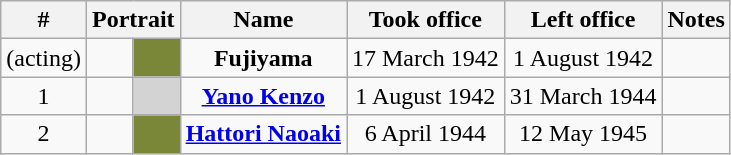<table class="wikitable" style="text-align:center;">
<tr>
<th>#</th>
<th colspan="2">Portrait</th>
<th>Name</th>
<th>Took office</th>
<th>Left office</th>
<th>Notes</th>
</tr>
<tr>
<td>(acting)</td>
<td></td>
<td bgcolor="#7B8738"></td>
<td><strong>Fujiyama</strong></td>
<td>17 March 1942</td>
<td>1 August 1942</td>
<td></td>
</tr>
<tr>
<td>1</td>
<td></td>
<td bgcolor="#d3d3d3"></td>
<td><strong><a href='#'>Yano Kenzo</a></strong></td>
<td>1 August 1942</td>
<td>31 March 1944</td>
<td></td>
</tr>
<tr>
<td>2</td>
<td></td>
<td rowspan="2" bgcolor="#7B8738"></td>
<td><a href='#'><strong>Hattori Naoaki</strong></a></td>
<td>6 April 1944</td>
<td>12 May 1945</td>
<td></td>
</tr>
</table>
